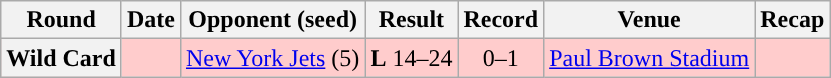<table class="wikitable" style="text-align:center">
<tr>
<th>Round</th>
<th>Date</th>
<th>Opponent (seed)</th>
<th>Result</th>
<th>Record</th>
<th>Venue</th>
<th>Recap</th>
</tr>
<tr style="background:#fcc">
<th>Wild Card</th>
<td></td>
<td><a href='#'>New York Jets</a> (5)</td>
<td><strong>L</strong> 14–24</td>
<td>0–1</td>
<td><a href='#'>Paul Brown Stadium</a></td>
<td></td>
</tr>
</table>
